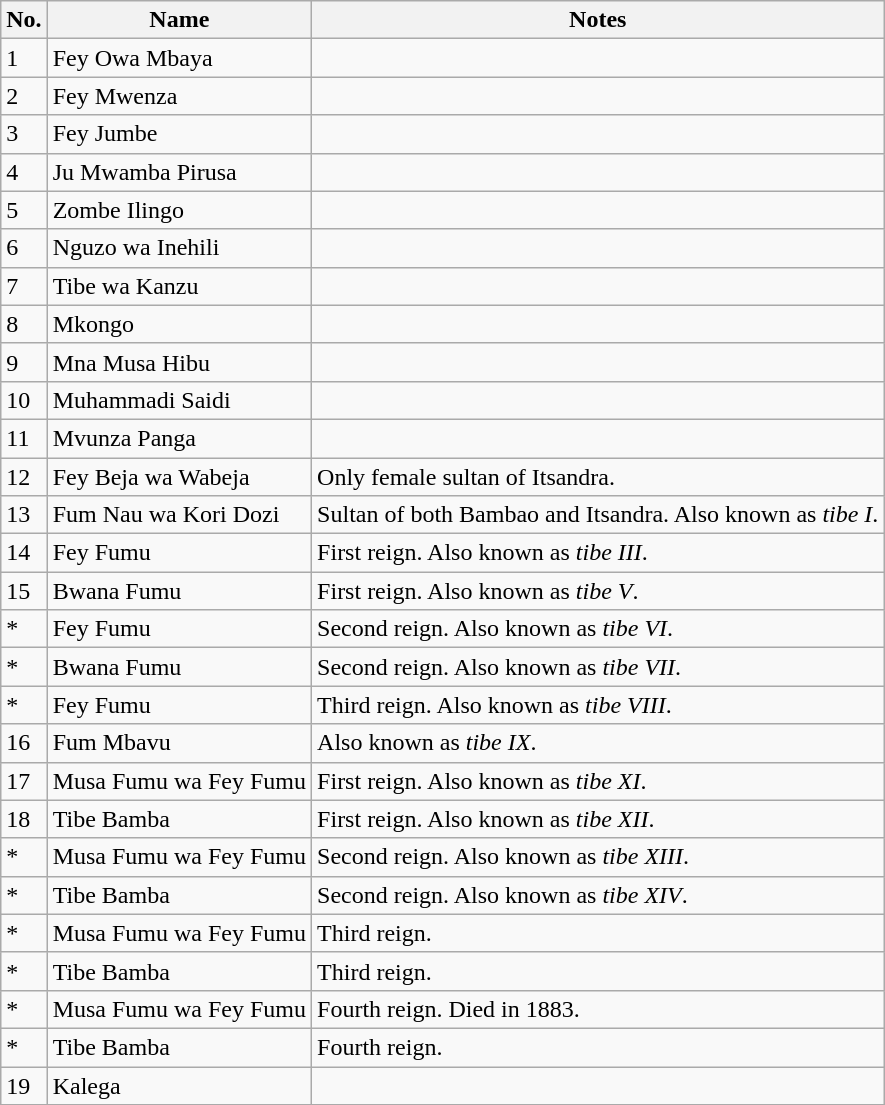<table class="wikitable">
<tr>
<th>No.</th>
<th>Name</th>
<th>Notes</th>
</tr>
<tr>
<td>1</td>
<td>Fey Owa Mbaya</td>
<td></td>
</tr>
<tr>
<td>2</td>
<td>Fey Mwenza</td>
<td></td>
</tr>
<tr>
<td>3</td>
<td>Fey Jumbe</td>
<td></td>
</tr>
<tr>
<td>4</td>
<td>Ju Mwamba Pirusa</td>
<td></td>
</tr>
<tr>
<td>5</td>
<td>Zombe Ilingo</td>
<td></td>
</tr>
<tr>
<td>6</td>
<td>Nguzo wa Inehili</td>
<td></td>
</tr>
<tr>
<td>7</td>
<td>Tibe wa Kanzu</td>
<td></td>
</tr>
<tr>
<td>8</td>
<td>Mkongo</td>
<td></td>
</tr>
<tr>
<td>9</td>
<td>Mna Musa Hibu</td>
<td></td>
</tr>
<tr>
<td>10</td>
<td>Muhammadi Saidi</td>
<td></td>
</tr>
<tr>
<td>11</td>
<td>Mvunza Panga</td>
<td></td>
</tr>
<tr>
<td>12</td>
<td>Fey Beja wa Wabeja</td>
<td>Only female sultan of Itsandra.</td>
</tr>
<tr>
<td>13</td>
<td>Fum Nau wa Kori Dozi</td>
<td>Sultan of both Bambao and Itsandra. Also known as <em>tibe I</em>.</td>
</tr>
<tr>
<td>14</td>
<td>Fey Fumu</td>
<td>First reign. Also known as <em>tibe III</em>.</td>
</tr>
<tr>
<td>15</td>
<td>Bwana Fumu</td>
<td>First reign. Also known as <em>tibe V</em>.</td>
</tr>
<tr>
<td>*</td>
<td>Fey Fumu</td>
<td>Second reign. Also known as <em>tibe VI</em>.</td>
</tr>
<tr>
<td>*</td>
<td>Bwana Fumu</td>
<td>Second reign. Also known as <em>tibe VII</em>.</td>
</tr>
<tr>
<td>*</td>
<td>Fey Fumu</td>
<td>Third reign. Also known as <em>tibe VIII</em>.</td>
</tr>
<tr>
<td>16</td>
<td>Fum Mbavu</td>
<td>Also known as <em>tibe IX</em>.</td>
</tr>
<tr>
<td>17</td>
<td>Musa Fumu wa Fey Fumu</td>
<td>First reign. Also known as <em>tibe XI</em>.</td>
</tr>
<tr>
<td>18</td>
<td>Tibe Bamba</td>
<td>First reign. Also known as <em>tibe XII</em>.</td>
</tr>
<tr>
<td>*</td>
<td>Musa Fumu wa Fey Fumu</td>
<td>Second reign. Also known as <em>tibe XIII</em>.</td>
</tr>
<tr>
<td>*</td>
<td>Tibe Bamba</td>
<td>Second reign. Also known as <em>tibe XIV</em>.</td>
</tr>
<tr>
<td>*</td>
<td>Musa Fumu wa Fey Fumu</td>
<td>Third reign.</td>
</tr>
<tr>
<td>*</td>
<td>Tibe Bamba</td>
<td>Third reign.</td>
</tr>
<tr>
<td>*</td>
<td>Musa Fumu wa Fey Fumu</td>
<td>Fourth reign. Died in 1883.</td>
</tr>
<tr>
<td>*</td>
<td>Tibe Bamba</td>
<td>Fourth reign.</td>
</tr>
<tr>
<td>19</td>
<td>Kalega</td>
<td></td>
</tr>
</table>
